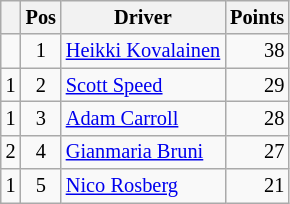<table class="wikitable" style="font-size: 85%;">
<tr>
<th></th>
<th>Pos</th>
<th>Driver</th>
<th>Points</th>
</tr>
<tr>
<td align=left></td>
<td align=center>1</td>
<td> <a href='#'>Heikki Kovalainen</a></td>
<td align=right>38</td>
</tr>
<tr>
<td align=left> 1</td>
<td align=center>2</td>
<td> <a href='#'>Scott Speed</a></td>
<td align=right>29</td>
</tr>
<tr>
<td align=left> 1</td>
<td align=center>3</td>
<td> <a href='#'>Adam Carroll</a></td>
<td align=right>28</td>
</tr>
<tr>
<td align=left> 2</td>
<td align=center>4</td>
<td> <a href='#'>Gianmaria Bruni</a></td>
<td align=right>27</td>
</tr>
<tr>
<td align=left> 1</td>
<td align=center>5</td>
<td> <a href='#'>Nico Rosberg</a></td>
<td align=right>21</td>
</tr>
</table>
